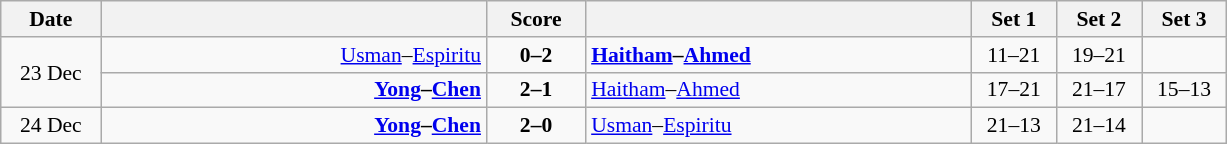<table class="wikitable" style="text-align: center; font-size:90% ">
<tr>
<th width="60">Date</th>
<th align="right" width="250"></th>
<th width="60">Score</th>
<th align="left" width="250"></th>
<th width="50">Set 1</th>
<th width="50">Set 2</th>
<th width="50">Set 3</th>
</tr>
<tr>
<td rowspan=2>23 Dec</td>
<td align=right><a href='#'>Usman</a>–<a href='#'>Espiritu</a> </td>
<td align=center><strong>0–2</strong></td>
<td align=left><strong> <a href='#'>Haitham</a>–<a href='#'>Ahmed</a></strong></td>
<td>11–21</td>
<td>19–21</td>
<td></td>
</tr>
<tr>
<td align=right><strong><a href='#'>Yong</a>–<a href='#'>Chen</a> </strong></td>
<td align=center><strong>2–1</strong></td>
<td align=left> <a href='#'>Haitham</a>–<a href='#'>Ahmed</a></td>
<td>17–21</td>
<td>21–17</td>
<td>15–13</td>
</tr>
<tr>
<td>24 Dec</td>
<td align=right><strong><a href='#'>Yong</a>–<a href='#'>Chen</a> </strong></td>
<td align=center><strong>2–0</strong></td>
<td align=left> <a href='#'>Usman</a>–<a href='#'>Espiritu</a></td>
<td>21–13</td>
<td>21–14</td>
<td></td>
</tr>
</table>
